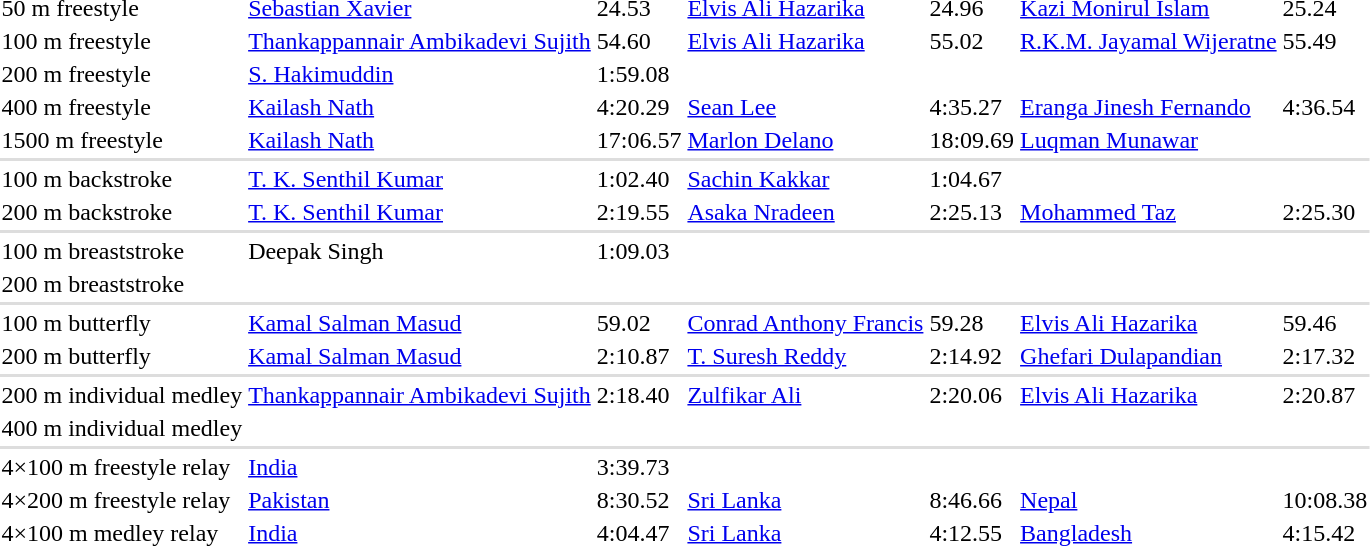<table>
<tr>
<td>50 m freestyle</td>
<td> <a href='#'>Sebastian Xavier</a></td>
<td>24.53</td>
<td> <a href='#'>Elvis Ali Hazarika</a></td>
<td>24.96</td>
<td> <a href='#'>Kazi Monirul Islam</a></td>
<td>25.24</td>
</tr>
<tr>
<td>100 m freestyle</td>
<td> <a href='#'>Thankappannair Ambikadevi Sujith</a></td>
<td>54.60</td>
<td> <a href='#'>Elvis Ali Hazarika</a></td>
<td>55.02</td>
<td> <a href='#'>R.K.M. Jayamal Wijeratne</a></td>
<td>55.49</td>
</tr>
<tr>
<td>200 m freestyle</td>
<td> <a href='#'>S. Hakimuddin</a></td>
<td>1:59.08</td>
<td></td>
<td></td>
<td></td>
<td></td>
</tr>
<tr>
<td>400 m freestyle</td>
<td> <a href='#'>Kailash Nath</a></td>
<td>4:20.29</td>
<td> <a href='#'>Sean Lee</a></td>
<td>4:35.27</td>
<td> <a href='#'>Eranga Jinesh Fernando</a></td>
<td>4:36.54</td>
</tr>
<tr>
<td>1500 m freestyle</td>
<td> <a href='#'>Kailash Nath</a></td>
<td>17:06.57</td>
<td> <a href='#'>Marlon Delano</a></td>
<td>18:09.69</td>
<td> <a href='#'>Luqman Munawar</a></td>
<td></td>
</tr>
<tr style="background:#ddd;">
<td colspan=7></td>
</tr>
<tr valign="top">
<td>100 m backstroke</td>
<td> <a href='#'>T. K. Senthil Kumar</a></td>
<td>1:02.40</td>
<td> <a href='#'>Sachin Kakkar</a></td>
<td>1:04.67</td>
<td></td>
<td></td>
</tr>
<tr>
<td>200 m backstroke</td>
<td> <a href='#'>T. K. Senthil Kumar</a></td>
<td>2:19.55</td>
<td> <a href='#'>Asaka Nradeen</a></td>
<td>2:25.13</td>
<td> <a href='#'>Mohammed Taz</a></td>
<td>2:25.30</td>
</tr>
<tr style="background:#ddd;">
<td colspan=7></td>
</tr>
<tr valign="top">
<td>100 m breaststroke</td>
<td> Deepak Singh</td>
<td>1:09.03</td>
<td></td>
<td></td>
<td></td>
<td></td>
</tr>
<tr>
<td>200 m breaststroke</td>
<td></td>
<td></td>
<td></td>
<td></td>
<td></td>
<td></td>
</tr>
<tr style="background:#ddd;">
<td colspan=7></td>
</tr>
<tr valign="top">
<td>100 m butterfly</td>
<td> <a href='#'>Kamal Salman Masud</a></td>
<td>59.02</td>
<td> <a href='#'>Conrad Anthony Francis</a></td>
<td>59.28</td>
<td> <a href='#'>Elvis Ali Hazarika</a></td>
<td>59.46</td>
</tr>
<tr>
<td>200 m butterfly</td>
<td> <a href='#'>Kamal Salman Masud</a></td>
<td>2:10.87</td>
<td> <a href='#'>T. Suresh Reddy</a></td>
<td>2:14.92</td>
<td> <a href='#'>Ghefari Dulapandian</a></td>
<td>2:17.32</td>
</tr>
<tr style="background:#ddd;">
<td colspan=7></td>
</tr>
<tr valign="top">
<td>200 m individual medley</td>
<td> <a href='#'>Thankappannair Ambikadevi Sujith</a></td>
<td>2:18.40</td>
<td> <a href='#'>Zulfikar Ali</a></td>
<td>2:20.06</td>
<td> <a href='#'>Elvis Ali Hazarika</a></td>
<td>2:20.87</td>
</tr>
<tr>
<td>400 m individual medley</td>
<td></td>
<td></td>
<td></td>
<td></td>
<td></td>
<td></td>
</tr>
<tr style="background:#ddd;">
<td colspan=7></td>
</tr>
<tr valign="top">
<td>4×100 m freestyle relay</td>
<td> <a href='#'>India</a></td>
<td>3:39.73</td>
<td></td>
<td></td>
<td></td>
<td></td>
</tr>
<tr>
<td>4×200 m freestyle relay</td>
<td> <a href='#'>Pakistan</a></td>
<td>8:30.52</td>
<td> <a href='#'>Sri Lanka</a></td>
<td>8:46.66</td>
<td> <a href='#'>Nepal</a></td>
<td>10:08.38</td>
</tr>
<tr>
<td>4×100 m medley relay</td>
<td> <a href='#'>India</a></td>
<td>4:04.47</td>
<td> <a href='#'>Sri Lanka</a></td>
<td>4:12.55</td>
<td> <a href='#'>Bangladesh</a></td>
<td>4:15.42</td>
</tr>
</table>
